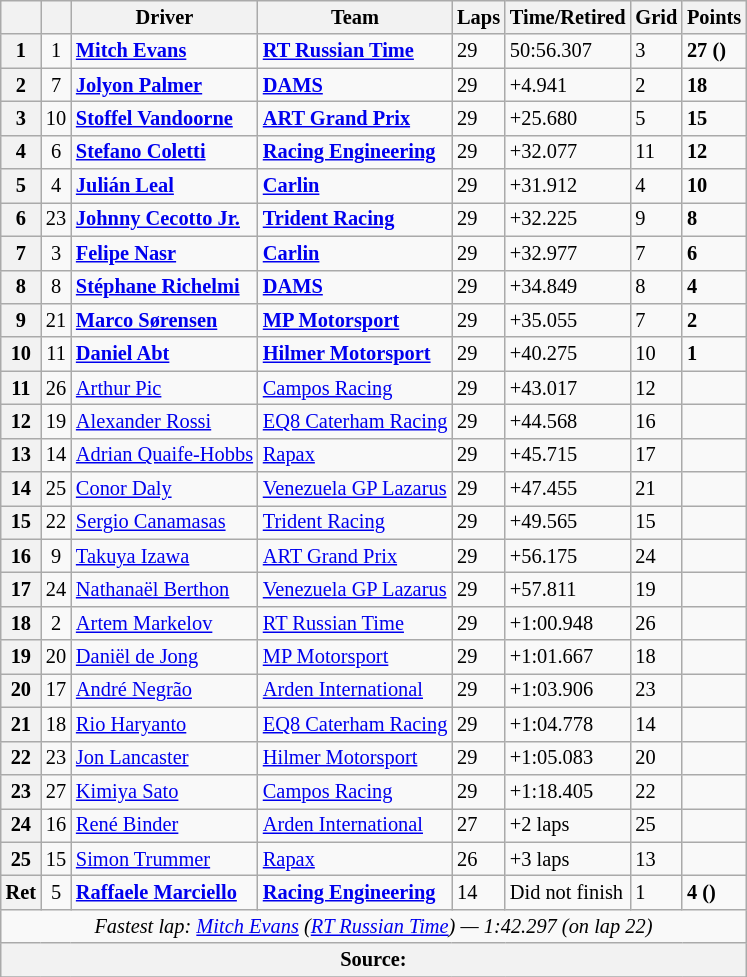<table class="wikitable" style="font-size:85%">
<tr>
<th></th>
<th></th>
<th>Driver</th>
<th>Team</th>
<th>Laps</th>
<th>Time/Retired</th>
<th>Grid</th>
<th>Points</th>
</tr>
<tr>
<th>1</th>
<td align="center">1</td>
<td> <strong><a href='#'>Mitch Evans</a></strong></td>
<td><strong><a href='#'>RT Russian Time</a></strong></td>
<td>29</td>
<td>50:56.307</td>
<td>3</td>
<td><strong>27 ()</strong></td>
</tr>
<tr>
<th>2</th>
<td align="center">7</td>
<td> <strong><a href='#'>Jolyon Palmer</a></strong></td>
<td><strong><a href='#'>DAMS</a></strong></td>
<td>29</td>
<td>+4.941</td>
<td>2</td>
<td><strong>18</strong></td>
</tr>
<tr>
<th>3</th>
<td align="center">10</td>
<td> <strong><a href='#'>Stoffel Vandoorne</a></strong></td>
<td><strong><a href='#'>ART Grand Prix</a></strong></td>
<td>29</td>
<td>+25.680</td>
<td>5</td>
<td><strong>15</strong></td>
</tr>
<tr>
<th>4</th>
<td align="center">6</td>
<td> <strong><a href='#'>Stefano Coletti</a></strong></td>
<td><strong><a href='#'>Racing Engineering</a></strong></td>
<td>29</td>
<td>+32.077</td>
<td>11</td>
<td><strong>12</strong></td>
</tr>
<tr>
<th>5</th>
<td align="center">4</td>
<td> <strong><a href='#'>Julián Leal</a></strong></td>
<td><strong><a href='#'>Carlin</a></strong></td>
<td>29</td>
<td>+31.912</td>
<td>4</td>
<td><strong>10</strong></td>
</tr>
<tr>
<th>6</th>
<td align="center">23</td>
<td> <strong><a href='#'>Johnny Cecotto Jr.</a></strong></td>
<td><strong><a href='#'>Trident Racing</a></strong></td>
<td>29</td>
<td>+32.225</td>
<td>9</td>
<td><strong>8</strong></td>
</tr>
<tr>
<th>7</th>
<td align="center">3</td>
<td> <strong><a href='#'>Felipe Nasr</a></strong></td>
<td><strong><a href='#'>Carlin</a></strong></td>
<td>29</td>
<td>+32.977</td>
<td>7</td>
<td><strong>6</strong></td>
</tr>
<tr>
<th>8</th>
<td align="center">8</td>
<td> <strong><a href='#'>Stéphane Richelmi</a></strong></td>
<td><strong><a href='#'>DAMS</a></strong></td>
<td>29</td>
<td>+34.849</td>
<td>8</td>
<td><strong>4</strong></td>
</tr>
<tr>
<th>9</th>
<td align="center">21</td>
<td> <strong><a href='#'>Marco Sørensen</a></strong></td>
<td><strong><a href='#'>MP Motorsport</a></strong></td>
<td>29</td>
<td>+35.055</td>
<td>7</td>
<td><strong>2</strong></td>
</tr>
<tr>
<th>10</th>
<td align="center">11</td>
<td> <strong><a href='#'>Daniel Abt</a></strong></td>
<td><strong><a href='#'>Hilmer Motorsport</a></strong></td>
<td>29</td>
<td>+40.275</td>
<td>10</td>
<td><strong>1</strong></td>
</tr>
<tr>
<th>11</th>
<td align="center">26</td>
<td> <a href='#'>Arthur Pic</a></td>
<td><a href='#'>Campos Racing</a></td>
<td>29</td>
<td>+43.017</td>
<td>12</td>
<td></td>
</tr>
<tr>
<th>12</th>
<td align="center">19</td>
<td> <a href='#'>Alexander Rossi</a></td>
<td><a href='#'>EQ8 Caterham Racing</a></td>
<td>29</td>
<td>+44.568</td>
<td>16</td>
<td></td>
</tr>
<tr>
<th>13</th>
<td align="center">14</td>
<td> <a href='#'>Adrian Quaife-Hobbs</a></td>
<td><a href='#'>Rapax</a></td>
<td>29</td>
<td>+45.715</td>
<td>17</td>
<td></td>
</tr>
<tr>
<th>14</th>
<td align="center">25</td>
<td> <a href='#'>Conor Daly</a></td>
<td><a href='#'>Venezuela GP Lazarus</a></td>
<td>29</td>
<td>+47.455</td>
<td>21</td>
<td></td>
</tr>
<tr>
<th>15</th>
<td align="center">22</td>
<td> <a href='#'>Sergio Canamasas</a></td>
<td><a href='#'>Trident Racing</a></td>
<td>29</td>
<td>+49.565</td>
<td>15</td>
<td></td>
</tr>
<tr>
<th>16</th>
<td align="center">9</td>
<td> <a href='#'>Takuya Izawa</a></td>
<td><a href='#'>ART Grand Prix</a></td>
<td>29</td>
<td>+56.175</td>
<td>24</td>
<td></td>
</tr>
<tr>
<th>17</th>
<td align="center">24</td>
<td> <a href='#'>Nathanaël Berthon</a></td>
<td><a href='#'>Venezuela GP Lazarus</a></td>
<td>29</td>
<td>+57.811</td>
<td>19</td>
<td></td>
</tr>
<tr>
<th>18</th>
<td align="center">2</td>
<td> <a href='#'>Artem Markelov</a></td>
<td><a href='#'>RT Russian Time</a></td>
<td>29</td>
<td>+1:00.948</td>
<td>26</td>
<td></td>
</tr>
<tr>
<th>19</th>
<td align="center">20</td>
<td> <a href='#'>Daniël de Jong</a></td>
<td><a href='#'>MP Motorsport</a></td>
<td>29</td>
<td>+1:01.667</td>
<td>18</td>
<td></td>
</tr>
<tr>
<th>20</th>
<td align="center">17</td>
<td> <a href='#'>André Negrão</a></td>
<td><a href='#'>Arden International</a></td>
<td>29</td>
<td>+1:03.906</td>
<td>23</td>
<td></td>
</tr>
<tr>
<th>21</th>
<td align="center">18</td>
<td> <a href='#'>Rio Haryanto</a></td>
<td><a href='#'>EQ8 Caterham Racing</a></td>
<td>29</td>
<td>+1:04.778</td>
<td>14</td>
<td></td>
</tr>
<tr>
<th>22</th>
<td align="center">23</td>
<td> <a href='#'>Jon Lancaster</a></td>
<td><a href='#'>Hilmer Motorsport</a></td>
<td>29</td>
<td>+1:05.083</td>
<td>20</td>
<td></td>
</tr>
<tr>
<th>23</th>
<td align="center">27</td>
<td> <a href='#'>Kimiya Sato</a></td>
<td><a href='#'>Campos Racing</a></td>
<td>29</td>
<td>+1:18.405</td>
<td>22</td>
<td></td>
</tr>
<tr>
<th>24</th>
<td align="center">16</td>
<td> <a href='#'>René Binder</a></td>
<td><a href='#'>Arden International</a></td>
<td>27</td>
<td>+2 laps</td>
<td>25</td>
<td></td>
</tr>
<tr>
<th>25</th>
<td align="center">15</td>
<td> <a href='#'>Simon Trummer</a></td>
<td><a href='#'>Rapax</a></td>
<td>26</td>
<td>+3 laps</td>
<td>13</td>
<td></td>
</tr>
<tr>
<th>Ret</th>
<td align="center">5</td>
<td> <strong><a href='#'>Raffaele Marciello</a></strong></td>
<td><strong><a href='#'>Racing Engineering</a></strong></td>
<td>14</td>
<td>Did not finish</td>
<td>1</td>
<td><strong>4 ()</strong></td>
</tr>
<tr>
<td colspan="8" align="center"><em>Fastest lap: <a href='#'>Mitch Evans</a> (<a href='#'>RT Russian Time</a>) — 1:42.297 (on lap 22)</em></td>
</tr>
<tr>
<th colspan="8">Source: </th>
</tr>
<tr>
</tr>
</table>
